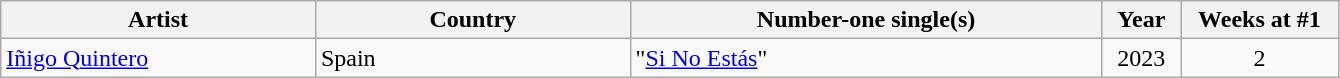<table class="wikitable">
<tr>
<th width="20%">Artist</th>
<th width="20%">Country</th>
<th width="30%">Number-one single(s)</th>
<th width="5%">Year</th>
<th width="10%">Weeks at #1</th>
</tr>
<tr>
<td><a href='#'>Iñigo Quintero</a></td>
<td>Spain</td>
<td>"<a href='#'>Si No Estás</a>"</td>
<td align=center>2023</td>
<td align=center>2</td>
</tr>
</table>
